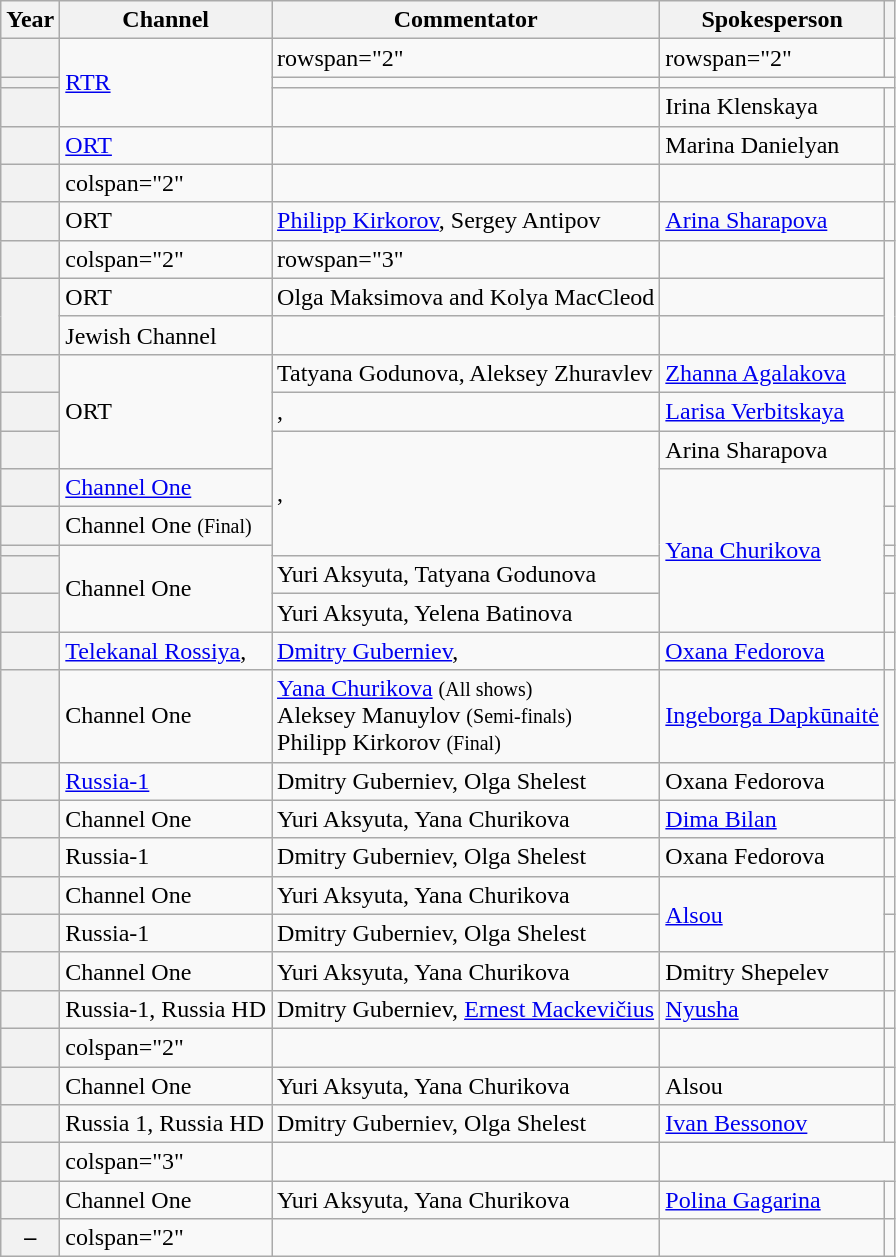<table class="wikitable plainrowheaders">
<tr>
<th scope="col">Year</th>
<th scope="col">Channel</th>
<th scope="col">Commentator</th>
<th scope="col">Spokesperson</th>
<th scope="col" class="unsortable"></th>
</tr>
<tr>
<th scope="row"></th>
<td rowspan="3"><a href='#'>RTR</a></td>
<td>rowspan="2"</td>
<td>rowspan="2"</td>
<td></td>
</tr>
<tr>
<th scope="row"></th>
<td></td>
</tr>
<tr>
<th scope="row"></th>
<td></td>
<td>Irina Klenskaya</td>
<td></td>
</tr>
<tr>
<th scope="row"></th>
<td><a href='#'>ORT</a></td>
<td></td>
<td>Marina Danielyan</td>
<td></td>
</tr>
<tr>
<th scope="row"></th>
<td>colspan="2" </td>
<td></td>
<td></td>
</tr>
<tr>
<th scope="row"></th>
<td>ORT</td>
<td><a href='#'>Philipp Kirkorov</a>, Sergey Antipov</td>
<td><a href='#'>Arina Sharapova</a></td>
<td></td>
</tr>
<tr>
<th scope="row"></th>
<td>colspan="2" </td>
<td>rowspan="3" </td>
<td></td>
</tr>
<tr>
<th scope="row" rowspan="2"></th>
<td>ORT</td>
<td>Olga Maksimova and Kolya MacCleod</td>
<td></td>
</tr>
<tr>
<td>Jewish Channel</td>
<td></td>
<td></td>
</tr>
<tr>
<th scope="row"></th>
<td rowspan="3">ORT</td>
<td>Tatyana Godunova, Aleksey Zhuravlev</td>
<td><a href='#'>Zhanna Agalakova</a></td>
<td></td>
</tr>
<tr>
<th scope="row"></th>
<td>, </td>
<td><a href='#'>Larisa Verbitskaya</a></td>
<td></td>
</tr>
<tr>
<th scope="row"></th>
<td rowspan="4">, </td>
<td>Arina Sharapova</td>
<td></td>
</tr>
<tr>
<th scope="row"></th>
<td><a href='#'>Channel One</a></td>
<td rowspan="5"><a href='#'>Yana Churikova</a></td>
<td></td>
</tr>
<tr>
<th scope="row"></th>
<td>Channel One <small>(Final)</small><br></td>
<td></td>
</tr>
<tr>
<th scope="row"></th>
<td rowspan="3">Channel One</td>
<td></td>
</tr>
<tr>
<th scope="row"></th>
<td>Yuri Aksyuta, Tatyana Godunova</td>
<td></td>
</tr>
<tr>
<th scope="row"></th>
<td>Yuri Aksyuta, Yelena Batinova</td>
<td></td>
</tr>
<tr>
<th scope="row"></th>
<td><a href='#'>Telekanal Rossiya</a>, </td>
<td><a href='#'>Dmitry Guberniev</a>, </td>
<td><a href='#'>Oxana Fedorova</a></td>
<td></td>
</tr>
<tr>
<th scope="row"></th>
<td>Channel One</td>
<td><a href='#'>Yana Churikova</a> <small>(All shows)</small><br> Aleksey Manuylov <small>(Semi-finals)</small><br> Philipp Kirkorov <small>(Final)</small></td>
<td><a href='#'>Ingeborga Dapkūnaitė</a></td>
<td></td>
</tr>
<tr>
<th scope="row"></th>
<td><a href='#'>Russia-1</a></td>
<td>Dmitry Guberniev, Olga Shelest</td>
<td>Oxana Fedorova</td>
<td></td>
</tr>
<tr>
<th scope="row"></th>
<td>Channel One</td>
<td>Yuri Aksyuta, Yana Churikova<br></td>
<td><a href='#'>Dima Bilan</a></td>
<td></td>
</tr>
<tr>
<th scope="row"></th>
<td>Russia-1</td>
<td>Dmitry Guberniev, Olga Shelest</td>
<td>Oxana Fedorova</td>
<td></td>
</tr>
<tr>
<th scope="row"></th>
<td>Channel One</td>
<td>Yuri Aksyuta, Yana Churikova</td>
<td rowspan="2"><a href='#'>Alsou</a></td>
<td></td>
</tr>
<tr>
<th scope="row"></th>
<td>Russia-1</td>
<td>Dmitry Guberniev, Olga Shelest</td>
<td></td>
</tr>
<tr>
<th scope="row"></th>
<td>Channel One</td>
<td>Yuri Aksyuta, Yana Churikova</td>
<td>Dmitry Shepelev</td>
<td></td>
</tr>
<tr>
<th scope="row"></th>
<td>Russia-1, Russia HD</td>
<td>Dmitry Guberniev, <a href='#'>Ernest Mackevičius</a></td>
<td><a href='#'>Nyusha</a></td>
<td></td>
</tr>
<tr>
<th scope="row"></th>
<td>colspan="2" </td>
<td></td>
<td></td>
</tr>
<tr>
<th scope="row"></th>
<td>Channel One</td>
<td>Yuri Aksyuta, Yana Churikova</td>
<td>Alsou</td>
<td></td>
</tr>
<tr>
<th scope="row"></th>
<td>Russia 1, Russia HD</td>
<td>Dmitry Guberniev, Olga Shelest</td>
<td><a href='#'>Ivan Bessonov</a></td>
<td></td>
</tr>
<tr>
<th scope="row"></th>
<td>colspan="3" </td>
<td></td>
</tr>
<tr>
<th scope="row"></th>
<td>Channel One</td>
<td>Yuri Aksyuta, Yana Churikova</td>
<td><a href='#'>Polina Gagarina</a></td>
<td></td>
</tr>
<tr>
<th scope="row">–</th>
<td>colspan="2" </td>
<td></td>
<td></td>
</tr>
</table>
